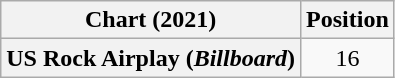<table class="wikitable plainrowheaders" style="text-align:center">
<tr>
<th scope="col">Chart (2021)</th>
<th scope="col">Position</th>
</tr>
<tr>
<th scope="row">US Rock Airplay (<em>Billboard</em>)</th>
<td>16</td>
</tr>
</table>
